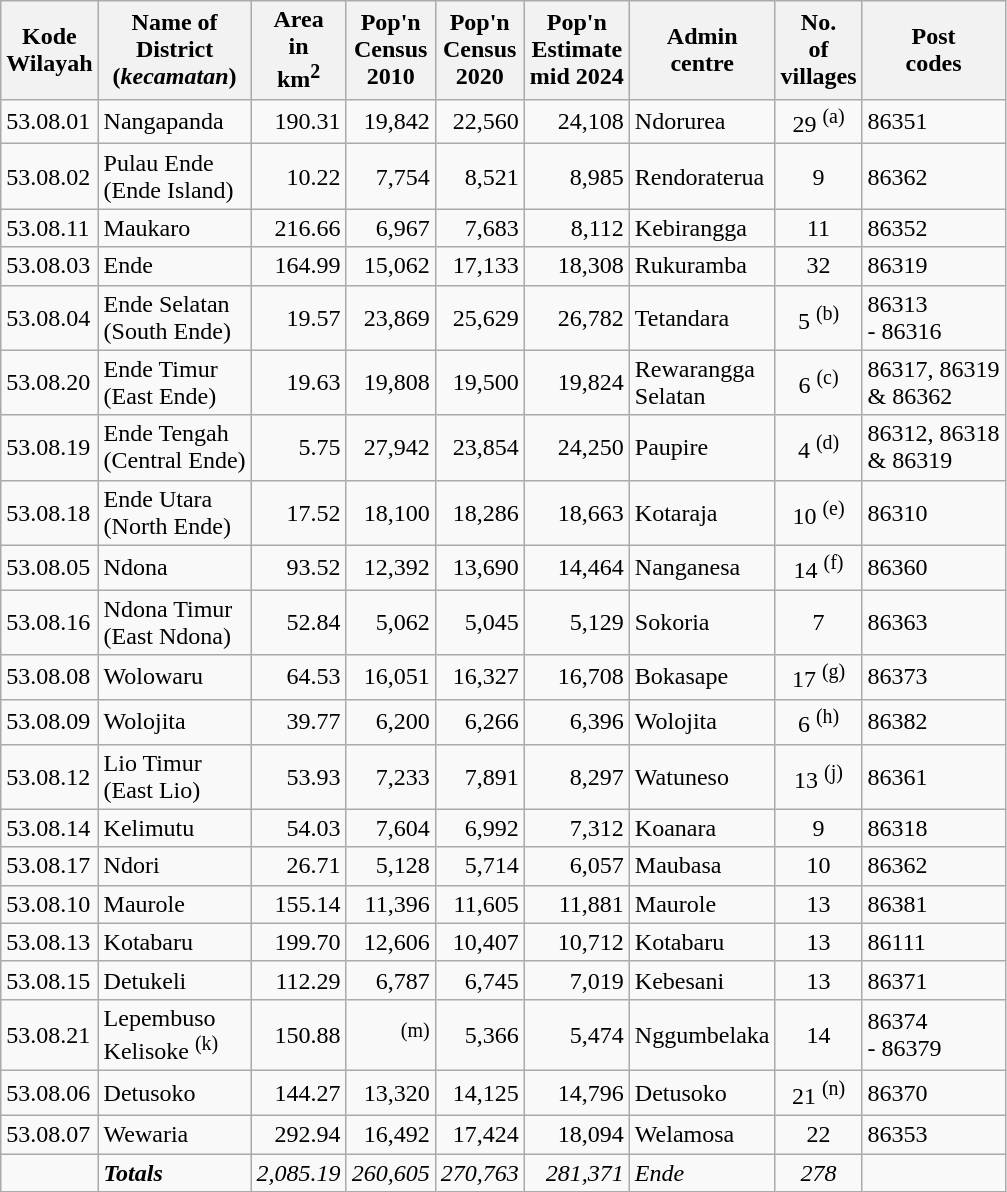<table class="sortable wikitable">
<tr>
<th>Kode <br>Wilayah</th>
<th>Name of <br>District<br>(<em>kecamatan</em>)</th>
<th>Area <br>in <br> km<sup>2</sup></th>
<th>Pop'n<br>Census<br>2010</th>
<th>Pop'n<br>Census<br>2020</th>
<th>Pop'n<br>Estimate<br>mid 2024</th>
<th>Admin<br> centre</th>
<th>No.<br>of<br>villages</th>
<th>Post<br>codes</th>
</tr>
<tr>
<td>53.08.01</td>
<td>Nangapanda </td>
<td align="right">190.31</td>
<td align="right">19,842</td>
<td align="right">22,560</td>
<td align="right">24,108</td>
<td>Ndorurea</td>
<td align="center">29 <sup>(a)</sup></td>
<td>86351</td>
</tr>
<tr>
<td>53.08.02</td>
<td>Pulau Ende  <br>(Ende Island)</td>
<td align="right">10.22</td>
<td align="right">7,754</td>
<td align="right">8,521</td>
<td align="right">8,985</td>
<td>Rendoraterua</td>
<td align="center">9</td>
<td>86362</td>
</tr>
<tr>
<td>53.08.11</td>
<td>Maukaro </td>
<td align="right">216.66</td>
<td align="right">6,967</td>
<td align="right">7,683</td>
<td align="right">8,112</td>
<td>Kebirangga</td>
<td align="center">11</td>
<td>86352</td>
</tr>
<tr>
<td>53.08.03</td>
<td>Ende </td>
<td align="right">164.99</td>
<td align="right">15,062</td>
<td align="right">17,133</td>
<td align="right">18,308</td>
<td>Rukuramba</td>
<td align="center">32</td>
<td>86319</td>
</tr>
<tr>
<td>53.08.04</td>
<td>Ende Selatan  <br>(South Ende)</td>
<td align="right">19.57</td>
<td align="right">23,869</td>
<td align="right">25,629</td>
<td align="right">26,782</td>
<td>Tetandara</td>
<td align="center">5 <sup>(b)</sup></td>
<td>86313<br>- 86316</td>
</tr>
<tr>
<td>53.08.20</td>
<td>Ende Timur  <br>(East Ende)</td>
<td align="right">19.63</td>
<td align="right">19,808</td>
<td align="right">19,500</td>
<td align="right">19,824</td>
<td>Rewarangga<br> Selatan</td>
<td align="center">6 <sup>(c)</sup></td>
<td>86317, 86319 <br>& 86362</td>
</tr>
<tr>
<td>53.08.19</td>
<td>Ende Tengah  <br>(Central Ende)</td>
<td align="right">5.75</td>
<td align="right">27,942</td>
<td align="right">23,854</td>
<td align="right">24,250</td>
<td>Paupire</td>
<td align="center">4 <sup>(d)</sup></td>
<td>86312, 86318 <br>& 86319</td>
</tr>
<tr>
<td>53.08.18</td>
<td>Ende Utara  <br>(North Ende)</td>
<td align="right">17.52</td>
<td align="right">18,100</td>
<td align="right">18,286</td>
<td align="right">18,663</td>
<td>Kotaraja</td>
<td align="center">10 <sup>(e)</sup></td>
<td>86310</td>
</tr>
<tr>
<td>53.08.05</td>
<td>Ndona </td>
<td align="right">93.52</td>
<td align="right">12,392</td>
<td align="right">13,690</td>
<td align="right">14,464</td>
<td>Nanganesa</td>
<td align="center">14 <sup>(f)</sup></td>
<td>86360</td>
</tr>
<tr>
<td>53.08.16</td>
<td>Ndona Timur  <br>(East Ndona)</td>
<td align="right">52.84</td>
<td align="right">5,062</td>
<td align="right">5,045</td>
<td align="right">5,129</td>
<td>Sokoria</td>
<td align="center">7</td>
<td>86363</td>
</tr>
<tr>
<td>53.08.08</td>
<td>Wolowaru </td>
<td align="right">64.53</td>
<td align="right">16,051</td>
<td align="right">16,327</td>
<td align="right">16,708</td>
<td>Bokasape</td>
<td align="center">17 <sup>(g)</sup></td>
<td>86373</td>
</tr>
<tr>
<td>53.08.09</td>
<td>Wolojita </td>
<td align="right">39.77</td>
<td align="right">6,200</td>
<td align="right">6,266</td>
<td align="right">6,396</td>
<td>Wolojita</td>
<td align="center">6 <sup>(h)</sup></td>
<td>86382</td>
</tr>
<tr>
<td>53.08.12</td>
<td>Lio Timur  <br>(East Lio)</td>
<td align="right">53.93</td>
<td align="right">7,233</td>
<td align="right">7,891</td>
<td align="right">8,297</td>
<td>Watuneso</td>
<td align="center">13 <sup>(j)</sup></td>
<td>86361</td>
</tr>
<tr>
<td>53.08.14</td>
<td>Kelimutu </td>
<td align="right">54.03</td>
<td align="right">7,604</td>
<td align="right">6,992</td>
<td align="right">7,312</td>
<td>Koanara</td>
<td align="center">9</td>
<td>86318</td>
</tr>
<tr>
<td>53.08.17</td>
<td>Ndori </td>
<td align="right">26.71</td>
<td align="right">5,128</td>
<td align="right">5,714</td>
<td align="right">6,057</td>
<td>Maubasa</td>
<td align="center">10</td>
<td>86362</td>
</tr>
<tr>
<td>53.08.10</td>
<td>Maurole </td>
<td align="right">155.14</td>
<td align="right">11,396</td>
<td align="right">11,605</td>
<td align="right">11,881</td>
<td>Maurole</td>
<td align="center">13</td>
<td>86381</td>
</tr>
<tr>
<td>53.08.13</td>
<td>Kotabaru </td>
<td align="right">199.70</td>
<td align="right">12,606</td>
<td align="right">10,407</td>
<td align="right">10,712</td>
<td>Kotabaru</td>
<td align="center">13</td>
<td>86111</td>
</tr>
<tr>
<td>53.08.15</td>
<td>Detukeli </td>
<td align="right">112.29</td>
<td align="right">6,787</td>
<td align="right">6,745</td>
<td align="right">7,019</td>
<td>Kebesani</td>
<td align="center">13</td>
<td>86371</td>
</tr>
<tr>
<td>53.08.21</td>
<td>Lepembuso <br>Kelisoke <sup>(k)</sup> </td>
<td align="right">150.88</td>
<td align="right"><sup>(m)</sup></td>
<td align="right">5,366</td>
<td align="right">5,474</td>
<td>Nggumbelaka</td>
<td align="center">14</td>
<td>86374<br>- 86379</td>
</tr>
<tr>
<td>53.08.06</td>
<td>Detusoko </td>
<td align="right">144.27</td>
<td align="right">13,320</td>
<td align="right">14,125</td>
<td align="right">14,796</td>
<td>Detusoko</td>
<td align="center">21 <sup>(n)</sup></td>
<td>86370</td>
</tr>
<tr>
<td>53.08.07</td>
<td>Wewaria </td>
<td align="right">292.94</td>
<td align="right">16,492</td>
<td align="right">17,424</td>
<td align="right">18,094</td>
<td>Welamosa</td>
<td align="center">22</td>
<td>86353</td>
</tr>
<tr>
<td></td>
<td><strong><em>Totals</em></strong></td>
<td align="right"><em>2,085.19</em></td>
<td align="right"><em>260,605</em></td>
<td align="right"><em>270,763</em></td>
<td align="right"><em>281,371</em></td>
<td><em>Ende</em></td>
<td align="center"><em>278</em></td>
<td></td>
</tr>
</table>
